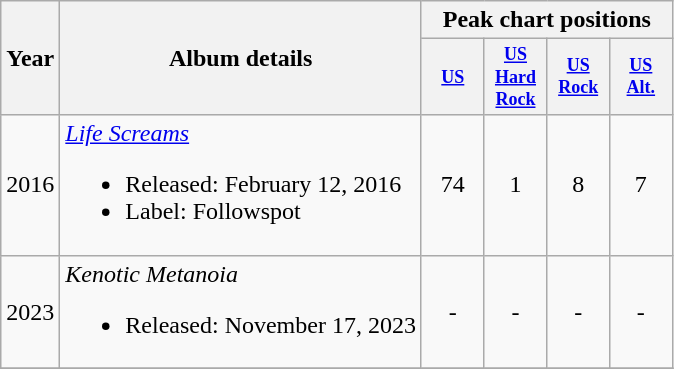<table class="wikitable" style="text-align:center;">
<tr>
<th rowspan="2">Year</th>
<th rowspan="2">Album details</th>
<th colspan="4">Peak chart positions</th>
</tr>
<tr>
<th style="width:3em;font-size:75%;"><a href='#'>US</a><br></th>
<th style="width:3em;font-size:75%;"><a href='#'>US<br>Hard<br>Rock</a><br></th>
<th style="width:3em;font-size:75%;"><a href='#'>US<br>Rock</a><br></th>
<th style="width:3em;font-size:75%;"><a href='#'>US<br>Alt.</a><br></th>
</tr>
<tr>
<td>2016</td>
<td style="text-align:left;"><em><a href='#'>Life Screams</a></em><br><ul><li>Released: February 12, 2016</li><li>Label: Followspot</li></ul></td>
<td>74</td>
<td>1</td>
<td>8</td>
<td>7</td>
</tr>
<tr>
<td>2023</td>
<td style="text-align:left;"><em>Kenotic Metanoia</em><br><ul><li>Released: November 17, 2023</li></ul></td>
<td>-</td>
<td>-</td>
<td>-</td>
<td>-</td>
</tr>
<tr>
</tr>
</table>
